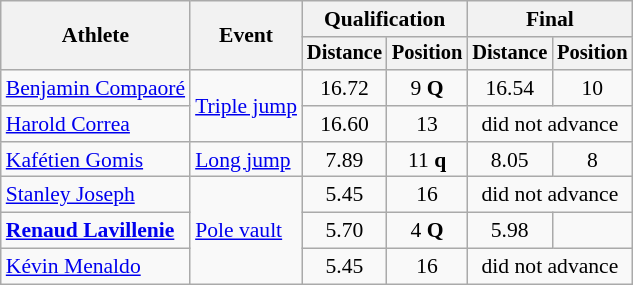<table class=wikitable style="font-size:90%">
<tr>
<th rowspan="2">Athlete</th>
<th rowspan="2">Event</th>
<th colspan="2">Qualification</th>
<th colspan="2">Final</th>
</tr>
<tr style="font-size:95%">
<th>Distance</th>
<th>Position</th>
<th>Distance</th>
<th>Position</th>
</tr>
<tr align=center>
<td align=left><a href='#'>Benjamin Compaoré</a></td>
<td style="text-align:left;" rowspan="2"><a href='#'>Triple jump</a></td>
<td>16.72</td>
<td>9 <strong>Q</strong></td>
<td>16.54</td>
<td>10</td>
</tr>
<tr align=center>
<td align=left><a href='#'>Harold Correa</a></td>
<td>16.60</td>
<td>13</td>
<td colspan=2>did not advance</td>
</tr>
<tr align=center>
<td align=left><a href='#'>Kafétien Gomis</a></td>
<td align=left><a href='#'>Long jump</a></td>
<td>7.89</td>
<td>11 <strong>q</strong></td>
<td>8.05</td>
<td>8</td>
</tr>
<tr align=center>
<td align=left><a href='#'>Stanley Joseph</a></td>
<td style="text-align:left;" rowspan="3"><a href='#'>Pole vault</a></td>
<td>5.45</td>
<td>16</td>
<td colspan=2>did not advance</td>
</tr>
<tr align=center>
<td align=left><strong><a href='#'>Renaud Lavillenie</a></strong></td>
<td>5.70</td>
<td>4 <strong>Q</strong></td>
<td>5.98</td>
<td></td>
</tr>
<tr align=center>
<td align=left><a href='#'>Kévin Menaldo</a></td>
<td>5.45</td>
<td>16</td>
<td colspan=2>did not advance</td>
</tr>
</table>
